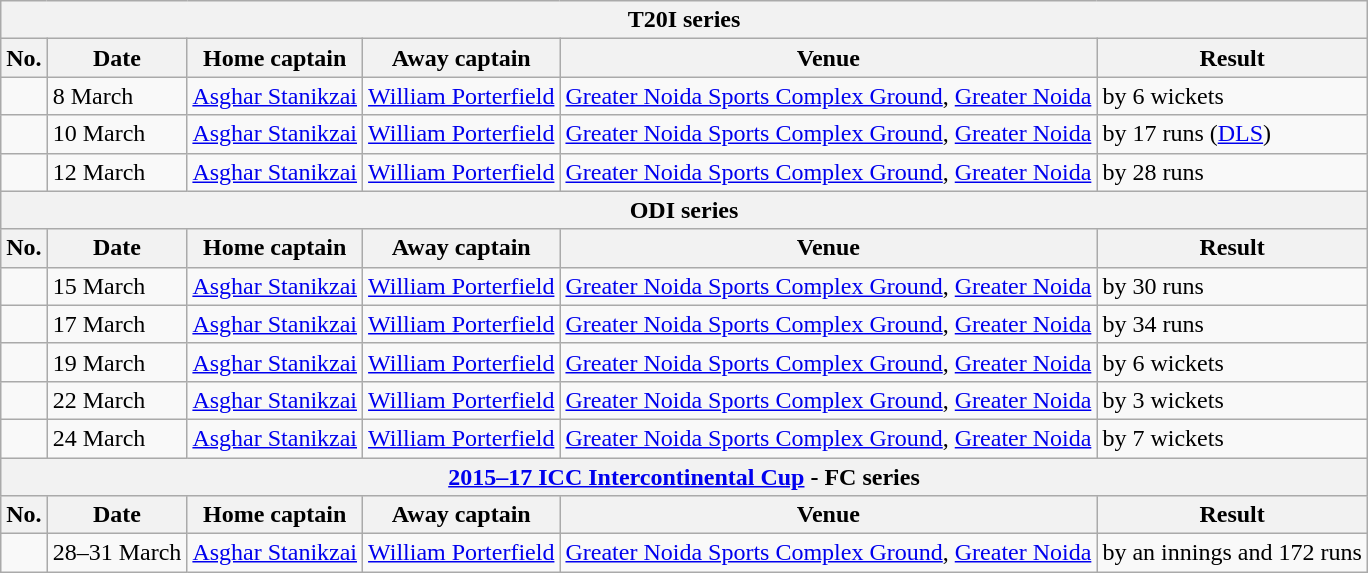<table class="wikitable">
<tr>
<th colspan="6">T20I series</th>
</tr>
<tr>
<th>No.</th>
<th>Date</th>
<th>Home captain</th>
<th>Away captain</th>
<th>Venue</th>
<th>Result</th>
</tr>
<tr>
<td></td>
<td>8 March</td>
<td><a href='#'>Asghar Stanikzai</a></td>
<td><a href='#'>William Porterfield</a></td>
<td><a href='#'>Greater Noida Sports Complex Ground</a>, <a href='#'>Greater Noida</a></td>
<td> by 6 wickets</td>
</tr>
<tr>
<td></td>
<td>10 March</td>
<td><a href='#'>Asghar Stanikzai</a></td>
<td><a href='#'>William Porterfield</a></td>
<td><a href='#'>Greater Noida Sports Complex Ground</a>, <a href='#'>Greater Noida</a></td>
<td> by 17 runs (<a href='#'>DLS</a>)</td>
</tr>
<tr>
<td></td>
<td>12 March</td>
<td><a href='#'>Asghar Stanikzai</a></td>
<td><a href='#'>William Porterfield</a></td>
<td><a href='#'>Greater Noida Sports Complex Ground</a>, <a href='#'>Greater Noida</a></td>
<td> by 28 runs</td>
</tr>
<tr>
<th colspan="6">ODI series</th>
</tr>
<tr>
<th>No.</th>
<th>Date</th>
<th>Home captain</th>
<th>Away captain</th>
<th>Venue</th>
<th>Result</th>
</tr>
<tr>
<td></td>
<td>15 March</td>
<td><a href='#'>Asghar Stanikzai</a></td>
<td><a href='#'>William Porterfield</a></td>
<td><a href='#'>Greater Noida Sports Complex Ground</a>, <a href='#'>Greater Noida</a></td>
<td> by 30 runs</td>
</tr>
<tr>
<td></td>
<td>17 March</td>
<td><a href='#'>Asghar Stanikzai</a></td>
<td><a href='#'>William Porterfield</a></td>
<td><a href='#'>Greater Noida Sports Complex Ground</a>, <a href='#'>Greater Noida</a></td>
<td> by 34 runs</td>
</tr>
<tr>
<td></td>
<td>19 March</td>
<td><a href='#'>Asghar Stanikzai</a></td>
<td><a href='#'>William Porterfield</a></td>
<td><a href='#'>Greater Noida Sports Complex Ground</a>, <a href='#'>Greater Noida</a></td>
<td> by 6 wickets</td>
</tr>
<tr>
<td></td>
<td>22 March</td>
<td><a href='#'>Asghar Stanikzai</a></td>
<td><a href='#'>William Porterfield</a></td>
<td><a href='#'>Greater Noida Sports Complex Ground</a>, <a href='#'>Greater Noida</a></td>
<td> by 3 wickets</td>
</tr>
<tr>
<td></td>
<td>24 March</td>
<td><a href='#'>Asghar Stanikzai</a></td>
<td><a href='#'>William Porterfield</a></td>
<td><a href='#'>Greater Noida Sports Complex Ground</a>, <a href='#'>Greater Noida</a></td>
<td> by 7 wickets</td>
</tr>
<tr>
<th colspan="6"><a href='#'>2015–17 ICC Intercontinental Cup</a> - FC series</th>
</tr>
<tr>
<th>No.</th>
<th>Date</th>
<th>Home captain</th>
<th>Away captain</th>
<th>Venue</th>
<th>Result</th>
</tr>
<tr>
<td></td>
<td>28–31 March</td>
<td><a href='#'>Asghar Stanikzai</a></td>
<td><a href='#'>William Porterfield</a></td>
<td><a href='#'>Greater Noida Sports Complex Ground</a>, <a href='#'>Greater Noida</a></td>
<td> by an innings and 172 runs</td>
</tr>
</table>
